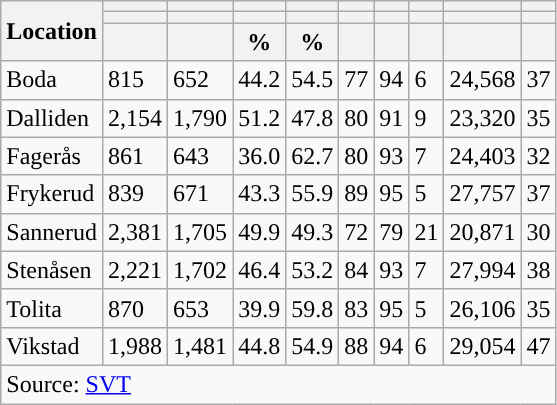<table role="presentation" class="wikitable sortable mw-collapsible">
<tr>
<th rowspan="3">Location</th>
<th></th>
<th></th>
<th></th>
<th></th>
<th></th>
<th></th>
<th></th>
<th></th>
<th></th>
</tr>
<tr>
<th></th>
<th></th>
<th style="background:"></th>
<th style="background:"></th>
<th></th>
<th></th>
<th></th>
<th></th>
<th></th>
</tr>
<tr>
<th data-sort-type="number"></th>
<th data-sort-type="number"></th>
<th data-sort-type="number">%</th>
<th data-sort-type="number">%</th>
<th data-sort-type="number"></th>
<th data-sort-type="number"></th>
<th data-sort-type="number"></th>
<th data-sort-type="number"></th>
<th data-sort-type="number"></th>
</tr>
<tr>
<td align="left">Boda</td>
<td>815</td>
<td>652</td>
<td>44.2</td>
<td>54.5</td>
<td>77</td>
<td>94</td>
<td>6</td>
<td>24,568</td>
<td>37</td>
</tr>
<tr>
<td align="left">Dalliden</td>
<td>2,154</td>
<td>1,790</td>
<td>51.2</td>
<td>47.8</td>
<td>80</td>
<td>91</td>
<td>9</td>
<td>23,320</td>
<td>35</td>
</tr>
<tr>
<td align="left">Fagerås</td>
<td>861</td>
<td>643</td>
<td>36.0</td>
<td>62.7</td>
<td>80</td>
<td>93</td>
<td>7</td>
<td>24,403</td>
<td>32</td>
</tr>
<tr>
<td align="left">Frykerud</td>
<td>839</td>
<td>671</td>
<td>43.3</td>
<td>55.9</td>
<td>89</td>
<td>95</td>
<td>5</td>
<td>27,757</td>
<td>37</td>
</tr>
<tr>
<td align="left">Sannerud</td>
<td>2,381</td>
<td>1,705</td>
<td>49.9</td>
<td>49.3</td>
<td>72</td>
<td>79</td>
<td>21</td>
<td>20,871</td>
<td>30</td>
</tr>
<tr>
<td align="left">Stenåsen</td>
<td>2,221</td>
<td>1,702</td>
<td>46.4</td>
<td>53.2</td>
<td>84</td>
<td>93</td>
<td>7</td>
<td>27,994</td>
<td>38</td>
</tr>
<tr>
<td align="left">Tolita</td>
<td>870</td>
<td>653</td>
<td>39.9</td>
<td>59.8</td>
<td>83</td>
<td>95</td>
<td>5</td>
<td>26,106</td>
<td>35</td>
</tr>
<tr>
<td align="left">Vikstad</td>
<td>1,988</td>
<td>1,481</td>
<td>44.8</td>
<td>54.9</td>
<td>88</td>
<td>94</td>
<td>6</td>
<td>29,054</td>
<td>47</td>
</tr>
<tr>
<td colspan="10" align="left">Source: <a href='#'>SVT</a></td>
</tr>
</table>
